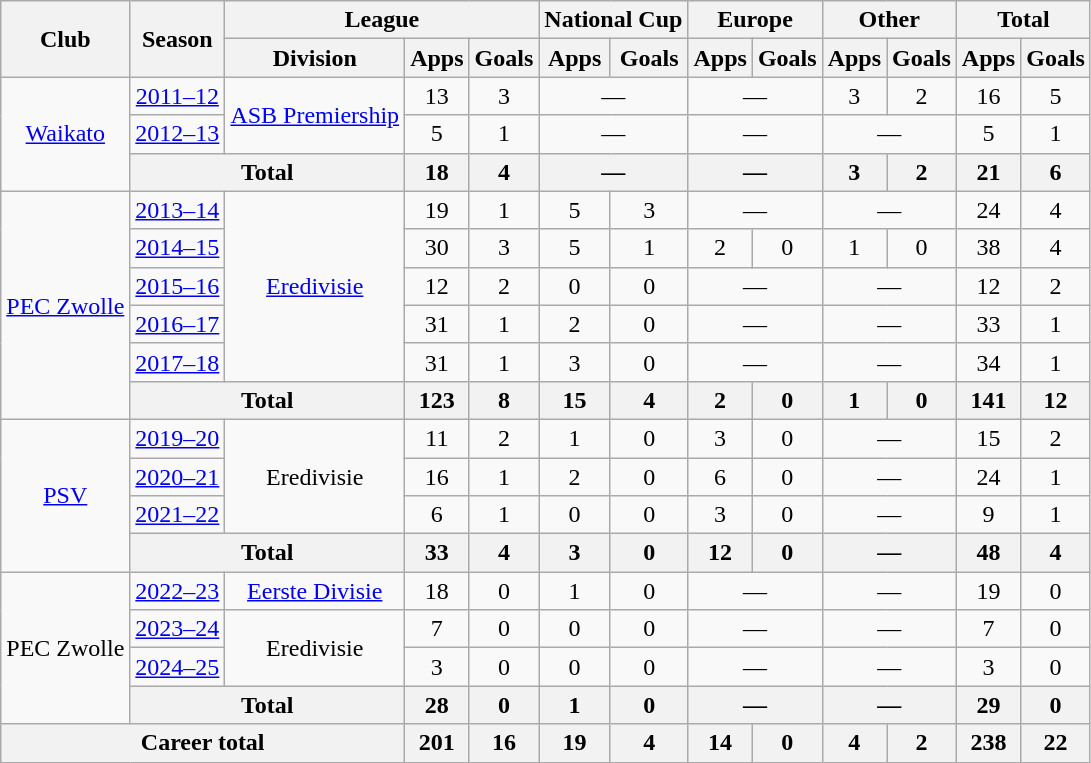<table class="wikitable" style="text-align:center">
<tr>
<th rowspan="2">Club</th>
<th rowspan="2">Season</th>
<th colspan="3">League</th>
<th colspan="2">National Cup</th>
<th colspan="2">Europe</th>
<th colspan="2">Other</th>
<th colspan="2">Total</th>
</tr>
<tr>
<th>Division</th>
<th>Apps</th>
<th>Goals</th>
<th>Apps</th>
<th>Goals</th>
<th>Apps</th>
<th>Goals</th>
<th>Apps</th>
<th>Goals</th>
<th>Apps</th>
<th>Goals</th>
</tr>
<tr>
<td rowspan="3"><a href='#'>Waikato</a></td>
<td><a href='#'>2011–12</a></td>
<td rowspan="2"><a href='#'>ASB Premiership</a></td>
<td>13</td>
<td>3</td>
<td colspan="2">—</td>
<td colspan="2">—</td>
<td>3</td>
<td>2</td>
<td>16</td>
<td>5</td>
</tr>
<tr>
<td><a href='#'>2012–13</a></td>
<td>5</td>
<td>1</td>
<td colspan="2">—</td>
<td colspan="2">—</td>
<td colspan="2">—</td>
<td>5</td>
<td>1</td>
</tr>
<tr>
<th colspan="2">Total</th>
<th>18</th>
<th>4</th>
<th colspan="2">—</th>
<th colspan="2">—</th>
<th>3</th>
<th>2</th>
<th>21</th>
<th>6</th>
</tr>
<tr>
<td rowspan="6"><a href='#'>PEC Zwolle</a></td>
<td><a href='#'>2013–14</a></td>
<td rowspan="5"><a href='#'>Eredivisie</a></td>
<td>19</td>
<td>1</td>
<td>5</td>
<td>3</td>
<td colspan="2">—</td>
<td colspan="2">—</td>
<td>24</td>
<td>4</td>
</tr>
<tr>
<td><a href='#'>2014–15</a></td>
<td>30</td>
<td>3</td>
<td>5</td>
<td>1</td>
<td>2</td>
<td>0</td>
<td>1</td>
<td>0</td>
<td>38</td>
<td>4</td>
</tr>
<tr>
<td><a href='#'>2015–16</a></td>
<td>12</td>
<td>2</td>
<td>0</td>
<td>0</td>
<td colspan="2">—</td>
<td colspan="2">—</td>
<td>12</td>
<td>2</td>
</tr>
<tr>
<td><a href='#'>2016–17</a></td>
<td>31</td>
<td>1</td>
<td>2</td>
<td>0</td>
<td colspan="2">—</td>
<td colspan="2">—</td>
<td>33</td>
<td>1</td>
</tr>
<tr>
<td><a href='#'>2017–18</a></td>
<td>31</td>
<td>1</td>
<td>3</td>
<td>0</td>
<td colspan="2">—</td>
<td colspan="2">—</td>
<td>34</td>
<td>1</td>
</tr>
<tr>
<th colspan="2">Total</th>
<th>123</th>
<th>8</th>
<th>15</th>
<th>4</th>
<th>2</th>
<th>0</th>
<th>1</th>
<th>0</th>
<th>141</th>
<th>12</th>
</tr>
<tr>
<td rowspan="4"><a href='#'>PSV</a></td>
<td><a href='#'>2019–20</a></td>
<td rowspan="3">Eredivisie</td>
<td>11</td>
<td>2</td>
<td>1</td>
<td>0</td>
<td>3</td>
<td>0</td>
<td colspan="2">—</td>
<td>15</td>
<td>2</td>
</tr>
<tr>
<td><a href='#'>2020–21</a></td>
<td>16</td>
<td>1</td>
<td>2</td>
<td>0</td>
<td>6</td>
<td>0</td>
<td colspan="2">—</td>
<td>24</td>
<td>1</td>
</tr>
<tr>
<td><a href='#'>2021–22</a></td>
<td>6</td>
<td>1</td>
<td>0</td>
<td>0</td>
<td>3</td>
<td>0</td>
<td colspan="2">—</td>
<td>9</td>
<td>1</td>
</tr>
<tr>
<th colspan="2">Total</th>
<th>33</th>
<th>4</th>
<th>3</th>
<th>0</th>
<th>12</th>
<th>0</th>
<th colspan="2">—</th>
<th>48</th>
<th>4</th>
</tr>
<tr>
<td rowspan="4">PEC Zwolle</td>
<td><a href='#'>2022–23</a></td>
<td><a href='#'>Eerste Divisie</a></td>
<td>18</td>
<td>0</td>
<td>1</td>
<td>0</td>
<td colspan="2">—</td>
<td colspan="2">—</td>
<td>19</td>
<td>0</td>
</tr>
<tr>
<td><a href='#'>2023–24</a></td>
<td rowspan=2>Eredivisie</td>
<td>7</td>
<td>0</td>
<td>0</td>
<td>0</td>
<td colspan="2">—</td>
<td colspan="2">—</td>
<td>7</td>
<td>0</td>
</tr>
<tr>
<td><a href='#'>2024–25</a></td>
<td>3</td>
<td>0</td>
<td>0</td>
<td>0</td>
<td colspan="2">—</td>
<td colspan="2">—</td>
<td>3</td>
<td>0</td>
</tr>
<tr>
<th colspan="2">Total</th>
<th>28</th>
<th>0</th>
<th>1</th>
<th>0</th>
<th colspan="2">—</th>
<th colspan="2">—</th>
<th>29</th>
<th>0</th>
</tr>
<tr>
<th colspan="3">Career total</th>
<th>201</th>
<th>16</th>
<th>19</th>
<th>4</th>
<th>14</th>
<th>0</th>
<th>4</th>
<th>2</th>
<th>238</th>
<th>22</th>
</tr>
</table>
